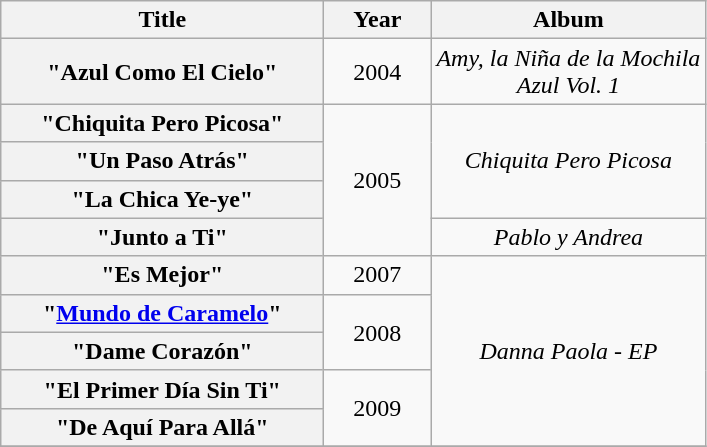<table class="wikitable plainrowheaders" style="text-align:center;" border="1">
<tr>
<th scope="col" style="width:13em;">Title</th>
<th scope="col" style="width:4em;">Year</th>
<th scope="col" style="width:11em;">Album</th>
</tr>
<tr>
<th scope="row">"Azul Como El Cielo"</th>
<td>2004</td>
<td><em>Amy, la Niña de la Mochila Azul Vol. 1</em></td>
</tr>
<tr>
<th scope="row">"Chiquita Pero Picosa"</th>
<td rowspan="4">2005</td>
<td rowspan="3"><em>Chiquita Pero Picosa</em></td>
</tr>
<tr>
<th scope="row">"Un Paso Atrás"</th>
</tr>
<tr>
<th scope="row">"La Chica Ye-ye"</th>
</tr>
<tr>
<th scope="row">"Junto a Ti"</th>
<td><em>Pablo y Andrea</em></td>
</tr>
<tr>
<th scope="row">"Es Mejor"</th>
<td>2007</td>
<td rowspan="5"><em>Danna Paola - EP</em></td>
</tr>
<tr>
<th scope="row">"<a href='#'>Mundo de Caramelo</a>"</th>
<td rowspan="2">2008</td>
</tr>
<tr>
<th scope="row">"Dame Corazón"</th>
</tr>
<tr>
<th scope="row">"El Primer Día Sin Ti"</th>
<td rowspan="2">2009</td>
</tr>
<tr>
<th scope="row">"De Aquí Para Allá"</th>
</tr>
<tr>
</tr>
</table>
